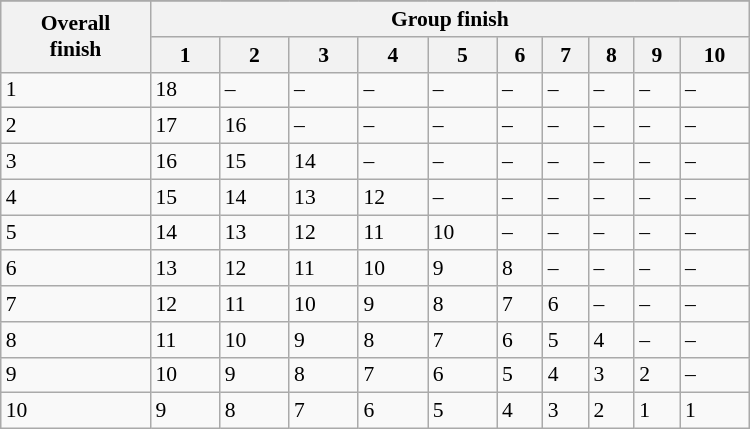<table class="wikitable" width="100%" align=center style="font-size:90%; max-width: 500px;">
<tr>
</tr>
<tr style="background:#efefef;">
<th rowspan=2 width=20%>Overall<br>finish</th>
<th colspan=10>Group finish</th>
</tr>
<tr>
<th>1</th>
<th>2</th>
<th>3</th>
<th>4</th>
<th>5</th>
<th>6</th>
<th>7</th>
<th>8</th>
<th>9</th>
<th>10</th>
</tr>
<tr>
<td>1</td>
<td>18</td>
<td>–</td>
<td>–</td>
<td>–</td>
<td>–</td>
<td>–</td>
<td>–</td>
<td>–</td>
<td>–</td>
<td>–</td>
</tr>
<tr>
<td>2</td>
<td>17</td>
<td>16</td>
<td>–</td>
<td>–</td>
<td>–</td>
<td>–</td>
<td>–</td>
<td>–</td>
<td>–</td>
<td>–</td>
</tr>
<tr>
<td>3</td>
<td>16</td>
<td>15</td>
<td>14</td>
<td>–</td>
<td>–</td>
<td>–</td>
<td>–</td>
<td>–</td>
<td>–</td>
<td>–</td>
</tr>
<tr>
<td>4</td>
<td>15</td>
<td>14</td>
<td>13</td>
<td>12</td>
<td>–</td>
<td>–</td>
<td>–</td>
<td>–</td>
<td>–</td>
<td>–</td>
</tr>
<tr>
<td>5</td>
<td>14</td>
<td>13</td>
<td>12</td>
<td>11</td>
<td>10</td>
<td>–</td>
<td>–</td>
<td>–</td>
<td>–</td>
<td>–</td>
</tr>
<tr>
<td>6</td>
<td>13</td>
<td>12</td>
<td>11</td>
<td>10</td>
<td>9</td>
<td>8</td>
<td>–</td>
<td>–</td>
<td>–</td>
<td>–</td>
</tr>
<tr>
<td>7</td>
<td>12</td>
<td>11</td>
<td>10</td>
<td>9</td>
<td>8</td>
<td>7</td>
<td>6</td>
<td>–</td>
<td>–</td>
<td>–</td>
</tr>
<tr>
<td>8</td>
<td>11</td>
<td>10</td>
<td>9</td>
<td>8</td>
<td>7</td>
<td>6</td>
<td>5</td>
<td>4</td>
<td>–</td>
<td>–</td>
</tr>
<tr>
<td>9</td>
<td>10</td>
<td>9</td>
<td>8</td>
<td>7</td>
<td>6</td>
<td>5</td>
<td>4</td>
<td>3</td>
<td>2</td>
<td>–</td>
</tr>
<tr>
<td>10</td>
<td>9</td>
<td>8</td>
<td>7</td>
<td>6</td>
<td>5</td>
<td>4</td>
<td>3</td>
<td>2</td>
<td>1</td>
<td>1</td>
</tr>
</table>
